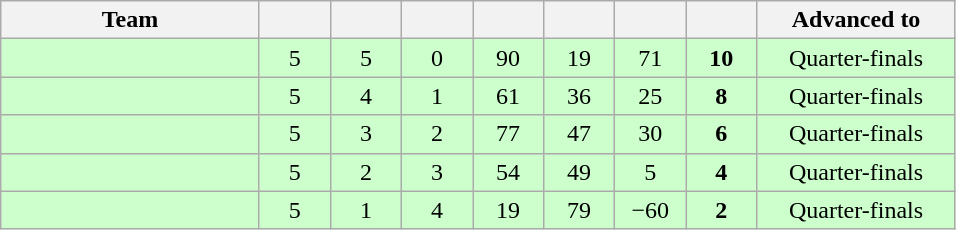<table class="wikitable" style="text-align:center;">
<tr>
<th width=165>Team</th>
<th width=40></th>
<th width=40></th>
<th width=40></th>
<th width=40></th>
<th width=40></th>
<th width=40></th>
<th width=40></th>
<th width=125>Advanced to</th>
</tr>
<tr style="background:#cfc">
<td style="text-align:left;"></td>
<td>5</td>
<td>5</td>
<td>0</td>
<td>90</td>
<td>19</td>
<td>71</td>
<td><strong>10</strong></td>
<td>Quarter-finals</td>
</tr>
<tr style="background:#cfc">
<td style="text-align:left;"></td>
<td>5</td>
<td>4</td>
<td>1</td>
<td>61</td>
<td>36</td>
<td>25</td>
<td><strong>8</strong></td>
<td>Quarter-finals</td>
</tr>
<tr style="background:#cfc">
<td style="text-align:left;"></td>
<td>5</td>
<td>3</td>
<td>2</td>
<td>77</td>
<td>47</td>
<td>30</td>
<td><strong>6</strong></td>
<td>Quarter-finals</td>
</tr>
<tr style="background:#cfc">
<td style="text-align:left;"></td>
<td>5</td>
<td>2</td>
<td>3</td>
<td>54</td>
<td>49</td>
<td>5</td>
<td><strong>4</strong></td>
<td>Quarter-finals</td>
</tr>
<tr style="background:#cfc">
<td style="text-align:left;"></td>
<td>5</td>
<td>1</td>
<td>4</td>
<td>19</td>
<td>79</td>
<td>−60</td>
<td><strong>2</strong></td>
<td>Quarter-finals</td>
</tr>
</table>
